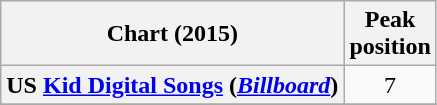<table class="wikitable sortable plainrowheaders">
<tr>
<th scope="col">Chart (2015)</th>
<th scope="col">Peak<br>position</th>
</tr>
<tr>
<th scope="row">US <a href='#'>Kid Digital Songs</a> (<em><a href='#'>Billboard</a></em>)</th>
<td style="text-align:center;">7</td>
</tr>
<tr>
</tr>
</table>
